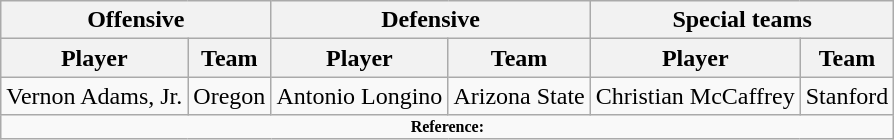<table class="wikitable">
<tr>
<th colspan="2">Offensive</th>
<th colspan="2">Defensive</th>
<th colspan="2">Special teams</th>
</tr>
<tr>
<th>Player</th>
<th>Team</th>
<th>Player</th>
<th>Team</th>
<th>Player</th>
<th>Team</th>
</tr>
<tr>
<td>Vernon Adams, Jr.</td>
<td>Oregon</td>
<td>Antonio Longino</td>
<td>Arizona State</td>
<td>Christian McCaffrey</td>
<td>Stanford</td>
</tr>
<tr>
<td colspan="12"  style="font-size:8pt; text-align:center;"><strong>Reference:</strong></td>
</tr>
</table>
